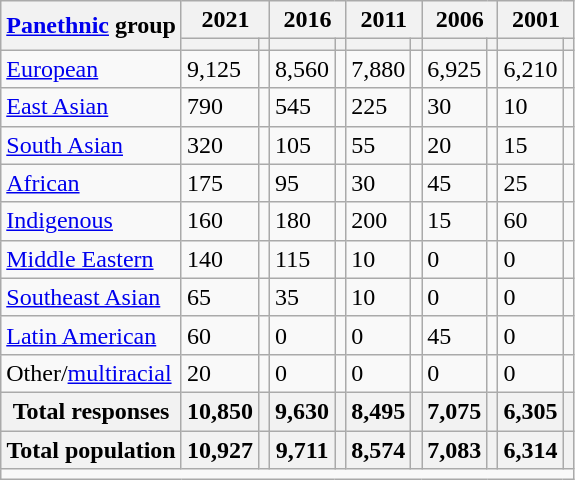<table class="wikitable collapsible sortable">
<tr>
<th rowspan="2"><a href='#'>Panethnic</a> group</th>
<th colspan="2">2021</th>
<th colspan="2">2016</th>
<th colspan="2">2011</th>
<th colspan="2">2006</th>
<th colspan="2">2001</th>
</tr>
<tr>
<th><a href='#'></a></th>
<th></th>
<th></th>
<th></th>
<th></th>
<th></th>
<th></th>
<th></th>
<th></th>
<th></th>
</tr>
<tr>
<td><a href='#'>European</a></td>
<td>9,125</td>
<td></td>
<td>8,560</td>
<td></td>
<td>7,880</td>
<td></td>
<td>6,925</td>
<td></td>
<td>6,210</td>
<td></td>
</tr>
<tr>
<td><a href='#'>East Asian</a></td>
<td>790</td>
<td></td>
<td>545</td>
<td></td>
<td>225</td>
<td></td>
<td>30</td>
<td></td>
<td>10</td>
<td></td>
</tr>
<tr>
<td><a href='#'>South Asian</a></td>
<td>320</td>
<td></td>
<td>105</td>
<td></td>
<td>55</td>
<td></td>
<td>20</td>
<td></td>
<td>15</td>
<td></td>
</tr>
<tr>
<td><a href='#'>African</a></td>
<td>175</td>
<td></td>
<td>95</td>
<td></td>
<td>30</td>
<td></td>
<td>45</td>
<td></td>
<td>25</td>
<td></td>
</tr>
<tr>
<td><a href='#'>Indigenous</a></td>
<td>160</td>
<td></td>
<td>180</td>
<td></td>
<td>200</td>
<td></td>
<td>15</td>
<td></td>
<td>60</td>
<td></td>
</tr>
<tr>
<td><a href='#'>Middle Eastern</a></td>
<td>140</td>
<td></td>
<td>115</td>
<td></td>
<td>10</td>
<td></td>
<td>0</td>
<td></td>
<td>0</td>
<td></td>
</tr>
<tr>
<td><a href='#'>Southeast Asian</a></td>
<td>65</td>
<td></td>
<td>35</td>
<td></td>
<td>10</td>
<td></td>
<td>0</td>
<td></td>
<td>0</td>
<td></td>
</tr>
<tr>
<td><a href='#'>Latin American</a></td>
<td>60</td>
<td></td>
<td>0</td>
<td></td>
<td>0</td>
<td></td>
<td>45</td>
<td></td>
<td>0</td>
<td></td>
</tr>
<tr>
<td>Other/<a href='#'>multiracial</a></td>
<td>20</td>
<td></td>
<td>0</td>
<td></td>
<td>0</td>
<td></td>
<td>0</td>
<td></td>
<td>0</td>
<td></td>
</tr>
<tr>
<th>Total responses</th>
<th>10,850</th>
<th></th>
<th>9,630</th>
<th></th>
<th>8,495</th>
<th></th>
<th>7,075</th>
<th></th>
<th>6,305</th>
<th></th>
</tr>
<tr class="sortbottom">
<th>Total population</th>
<th>10,927</th>
<th></th>
<th>9,711</th>
<th></th>
<th>8,574</th>
<th></th>
<th>7,083</th>
<th></th>
<th>6,314</th>
<th></th>
</tr>
<tr class="sortbottom">
<td colspan="11"></td>
</tr>
</table>
